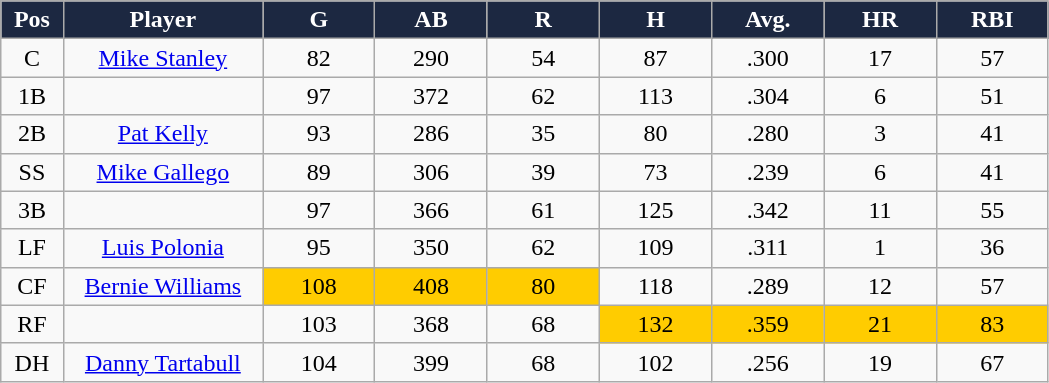<table class="wikitable sortable">
<tr>
<th style="background:#1c2841;color:white;" width="5%">Pos</th>
<th style="background:#1c2841;color:white;" width="16%">Player</th>
<th style="background:#1c2841;color:white;" width="9%">G</th>
<th style="background:#1c2841;color:white;" width="9%">AB</th>
<th style="background:#1c2841;color:white;" width="9%">R</th>
<th style="background:#1c2841;color:white;" width="9%">H</th>
<th style="background:#1c2841;color:white;" width="9%">Avg.</th>
<th style="background:#1c2841;color:white;" width="9%">HR</th>
<th style="background:#1c2841;color:white;" width="9%">RBI</th>
</tr>
<tr align="center">
<td>C</td>
<td><a href='#'>Mike Stanley</a></td>
<td>82</td>
<td>290</td>
<td>54</td>
<td>87</td>
<td>.300</td>
<td>17</td>
<td>57</td>
</tr>
<tr align="center">
<td>1B</td>
<td></td>
<td>97</td>
<td>372</td>
<td>62</td>
<td>113</td>
<td>.304</td>
<td>6</td>
<td>51</td>
</tr>
<tr align="center">
<td>2B</td>
<td><a href='#'>Pat Kelly</a></td>
<td>93</td>
<td>286</td>
<td>35</td>
<td>80</td>
<td>.280</td>
<td>3</td>
<td>41</td>
</tr>
<tr align=center>
<td>SS</td>
<td><a href='#'>Mike Gallego</a></td>
<td>89</td>
<td>306</td>
<td>39</td>
<td>73</td>
<td>.239</td>
<td>6</td>
<td>41</td>
</tr>
<tr align=center>
<td>3B</td>
<td></td>
<td>97</td>
<td>366</td>
<td>61</td>
<td>125</td>
<td>.342</td>
<td>11</td>
<td>55</td>
</tr>
<tr align="center">
<td>LF</td>
<td><a href='#'>Luis Polonia</a></td>
<td>95</td>
<td>350</td>
<td>62</td>
<td>109</td>
<td>.311</td>
<td>1</td>
<td>36</td>
</tr>
<tr align=center>
<td>CF</td>
<td><a href='#'>Bernie Williams</a></td>
<td bgcolor="#FFCC00">108</td>
<td bgcolor="#FFCC00">408</td>
<td bgcolor="#FFCC00">80</td>
<td>118</td>
<td>.289</td>
<td>12</td>
<td>57</td>
</tr>
<tr align="center">
<td>RF</td>
<td></td>
<td>103</td>
<td>368</td>
<td>68</td>
<td bgcolor="#FFCC00">132</td>
<td bgcolor="#FFCC00">.359</td>
<td bgcolor="#FFCC00">21</td>
<td bgcolor="#FFCC00">83</td>
</tr>
<tr align="center">
<td>DH</td>
<td><a href='#'>Danny Tartabull</a></td>
<td>104</td>
<td>399</td>
<td>68</td>
<td>102</td>
<td>.256</td>
<td>19</td>
<td>67</td>
</tr>
</table>
